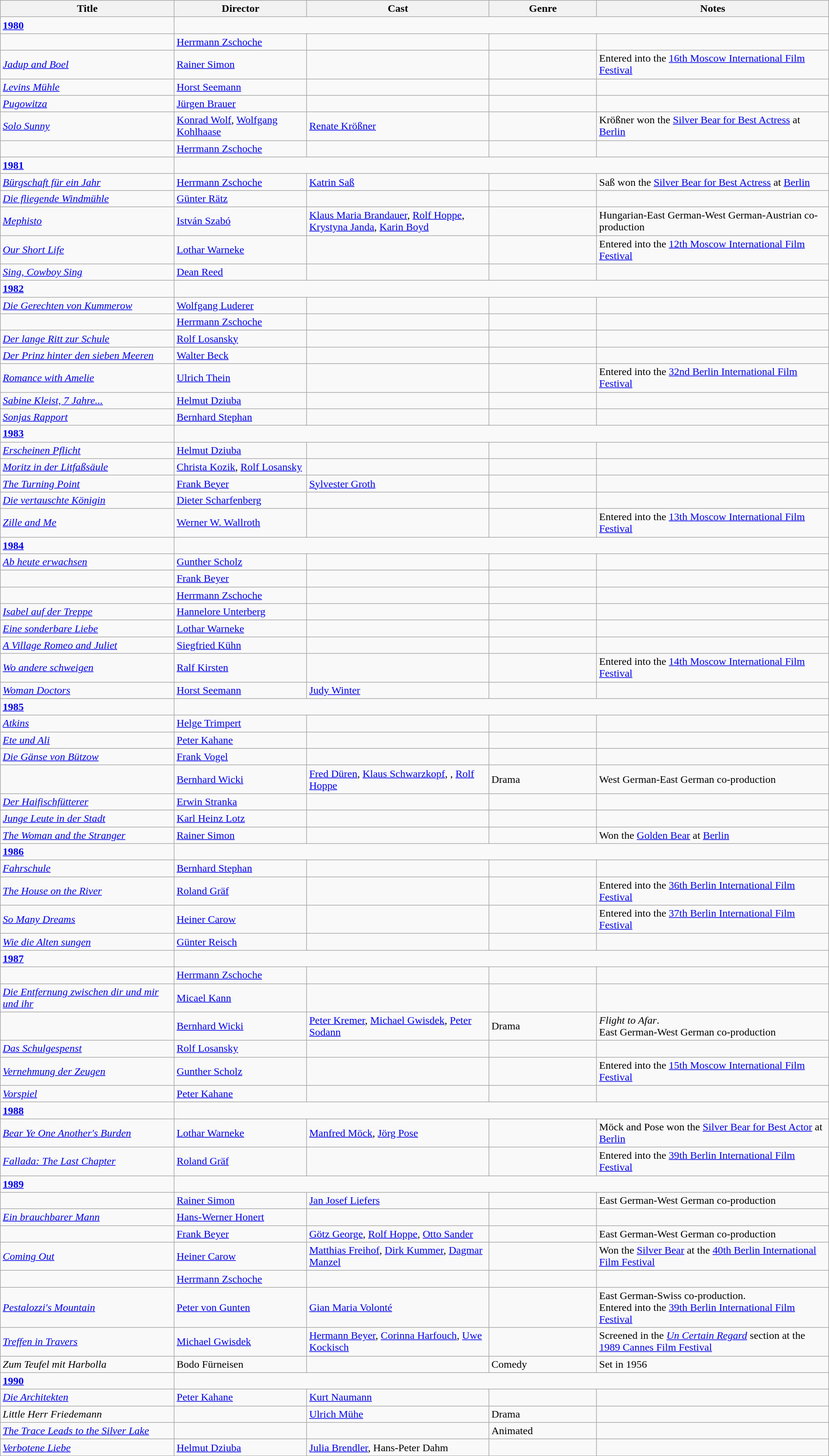<table class="wikitable" style="width:100%;">
<tr>
<th style="width:21%;">Title</th>
<th style="width:16%;">Director</th>
<th style="width:22%;">Cast</th>
<th style="width:13%;">Genre</th>
<th style="width:28%;">Notes</th>
</tr>
<tr>
<td><strong><a href='#'>1980</a></strong></td>
</tr>
<tr>
<td><em></em></td>
<td><a href='#'>Herrmann Zschoche</a></td>
<td></td>
<td></td>
<td></td>
</tr>
<tr>
<td><em><a href='#'>Jadup and Boel</a></em></td>
<td><a href='#'>Rainer Simon</a></td>
<td></td>
<td></td>
<td>Entered into the <a href='#'>16th Moscow International Film Festival</a></td>
</tr>
<tr>
<td><em><a href='#'>Levins Mühle</a></em></td>
<td><a href='#'>Horst Seemann</a></td>
<td></td>
<td></td>
<td></td>
</tr>
<tr>
<td><em><a href='#'>Pugowitza</a></em></td>
<td><a href='#'>Jürgen Brauer</a></td>
<td></td>
<td></td>
<td></td>
</tr>
<tr>
<td><em><a href='#'>Solo Sunny</a></em></td>
<td><a href='#'>Konrad Wolf</a>, <a href='#'>Wolfgang Kohlhaase</a></td>
<td><a href='#'>Renate Krößner</a></td>
<td></td>
<td>Krößner won the <a href='#'>Silver Bear for Best Actress</a> at <a href='#'>Berlin</a></td>
</tr>
<tr>
<td><em></em></td>
<td><a href='#'>Herrmann Zschoche</a></td>
<td></td>
<td></td>
<td></td>
</tr>
<tr>
<td><strong><a href='#'>1981</a></strong></td>
</tr>
<tr>
<td><em><a href='#'>Bürgschaft für ein Jahr</a></em></td>
<td><a href='#'>Herrmann Zschoche</a></td>
<td><a href='#'>Katrin Saß</a></td>
<td></td>
<td>Saß won the <a href='#'>Silver Bear for Best Actress</a> at <a href='#'>Berlin</a></td>
</tr>
<tr>
<td><em><a href='#'>Die fliegende Windmühle</a></em></td>
<td><a href='#'>Günter Rätz</a></td>
<td></td>
<td></td>
<td></td>
</tr>
<tr>
<td><em><a href='#'>Mephisto</a></em></td>
<td><a href='#'>István Szabó</a></td>
<td><a href='#'>Klaus Maria Brandauer</a>, <a href='#'>Rolf Hoppe</a>, <a href='#'>Krystyna Janda</a>, <a href='#'>Karin Boyd</a></td>
<td></td>
<td>Hungarian-East German-West German-Austrian co-production</td>
</tr>
<tr>
<td><em><a href='#'>Our Short Life</a></em></td>
<td><a href='#'>Lothar Warneke</a></td>
<td></td>
<td></td>
<td>Entered into the <a href='#'>12th Moscow International Film Festival</a></td>
</tr>
<tr>
<td><em><a href='#'>Sing, Cowboy Sing</a></em></td>
<td><a href='#'>Dean Reed</a></td>
<td></td>
<td></td>
<td></td>
</tr>
<tr>
<td><strong><a href='#'>1982</a></strong></td>
</tr>
<tr>
<td><em><a href='#'>Die Gerechten von Kummerow</a></em></td>
<td><a href='#'>Wolfgang Luderer</a></td>
<td></td>
<td></td>
<td></td>
</tr>
<tr>
<td><em></em></td>
<td><a href='#'>Herrmann Zschoche</a></td>
<td></td>
<td></td>
<td></td>
</tr>
<tr>
<td><em><a href='#'>Der lange Ritt zur Schule</a></em></td>
<td><a href='#'>Rolf Losansky</a></td>
<td></td>
<td></td>
<td></td>
</tr>
<tr>
<td><em><a href='#'>Der Prinz hinter den sieben Meeren</a></em></td>
<td><a href='#'>Walter Beck</a></td>
<td></td>
<td></td>
<td></td>
</tr>
<tr>
<td><em><a href='#'>Romance with Amelie</a></em></td>
<td><a href='#'>Ulrich Thein</a></td>
<td></td>
<td></td>
<td>Entered into the <a href='#'>32nd Berlin International Film Festival</a></td>
</tr>
<tr>
<td><em><a href='#'>Sabine Kleist, 7 Jahre...</a></em></td>
<td><a href='#'>Helmut Dziuba</a></td>
<td></td>
<td></td>
<td></td>
</tr>
<tr>
<td><em><a href='#'>Sonjas Rapport</a></em></td>
<td><a href='#'>Bernhard Stephan</a></td>
<td></td>
<td></td>
<td></td>
</tr>
<tr>
<td><strong><a href='#'>1983</a></strong></td>
</tr>
<tr>
<td><em><a href='#'>Erscheinen Pflicht</a></em></td>
<td><a href='#'>Helmut Dziuba</a></td>
<td></td>
<td></td>
<td></td>
</tr>
<tr>
<td><em><a href='#'>Moritz in der Litfaßsäule</a></em></td>
<td><a href='#'>Christa Kozik</a>, <a href='#'>Rolf Losansky</a></td>
<td></td>
<td></td>
<td></td>
</tr>
<tr>
<td><em><a href='#'>The Turning Point</a></em></td>
<td><a href='#'>Frank Beyer</a></td>
<td><a href='#'>Sylvester Groth</a></td>
<td></td>
<td></td>
</tr>
<tr>
<td><em><a href='#'>Die vertauschte Königin</a></em></td>
<td><a href='#'>Dieter Scharfenberg</a></td>
<td></td>
<td></td>
<td></td>
</tr>
<tr>
<td><em><a href='#'>Zille and Me</a></em></td>
<td><a href='#'>Werner W. Wallroth</a></td>
<td></td>
<td></td>
<td>Entered into the <a href='#'>13th Moscow International Film Festival</a></td>
</tr>
<tr>
<td><strong><a href='#'>1984</a></strong></td>
</tr>
<tr>
<td><em><a href='#'>Ab heute erwachsen</a></em></td>
<td><a href='#'>Gunther Scholz</a></td>
<td></td>
<td></td>
<td></td>
</tr>
<tr>
<td><em></em></td>
<td><a href='#'>Frank Beyer</a></td>
<td></td>
<td></td>
<td></td>
</tr>
<tr>
<td><em></em></td>
<td><a href='#'>Herrmann Zschoche</a></td>
<td></td>
<td></td>
<td></td>
</tr>
<tr>
<td><em><a href='#'>Isabel auf der Treppe</a></em></td>
<td><a href='#'>Hannelore Unterberg</a></td>
<td></td>
<td></td>
<td></td>
</tr>
<tr>
<td><em><a href='#'>Eine sonderbare Liebe</a></em></td>
<td><a href='#'>Lothar Warneke</a></td>
<td></td>
<td></td>
<td></td>
</tr>
<tr>
<td><em><a href='#'>A Village Romeo and Juliet</a></em></td>
<td><a href='#'>Siegfried Kühn</a></td>
<td></td>
<td></td>
<td></td>
</tr>
<tr>
<td><em><a href='#'>Wo andere schweigen</a></em></td>
<td><a href='#'>Ralf Kirsten</a></td>
<td></td>
<td></td>
<td>Entered into the <a href='#'>14th Moscow International Film Festival</a></td>
</tr>
<tr>
<td><em><a href='#'>Woman Doctors</a></em></td>
<td><a href='#'>Horst Seemann</a></td>
<td><a href='#'>Judy Winter</a></td>
<td></td>
<td></td>
</tr>
<tr>
<td><strong><a href='#'>1985</a></strong></td>
</tr>
<tr>
<td><em><a href='#'>Atkins</a></em></td>
<td><a href='#'>Helge Trimpert</a></td>
<td></td>
<td></td>
<td></td>
</tr>
<tr>
<td><em><a href='#'>Ete und Ali</a></em></td>
<td><a href='#'>Peter Kahane</a></td>
<td></td>
<td></td>
<td></td>
</tr>
<tr>
<td><em><a href='#'>Die Gänse von Bützow</a></em></td>
<td><a href='#'>Frank Vogel</a></td>
<td></td>
<td></td>
<td></td>
</tr>
<tr>
<td><em></em></td>
<td><a href='#'>Bernhard Wicki</a></td>
<td><a href='#'>Fred Düren</a>, <a href='#'>Klaus Schwarzkopf</a>, , <a href='#'>Rolf Hoppe</a></td>
<td>Drama</td>
<td>West German-East German co-production</td>
</tr>
<tr>
<td><em><a href='#'>Der Haifischfütterer</a></em></td>
<td><a href='#'>Erwin Stranka</a></td>
<td></td>
<td></td>
<td></td>
</tr>
<tr>
<td><em><a href='#'>Junge Leute in der Stadt</a></em></td>
<td><a href='#'>Karl Heinz Lotz</a></td>
<td></td>
<td></td>
<td></td>
</tr>
<tr>
<td><em><a href='#'>The Woman and the Stranger</a></em></td>
<td><a href='#'>Rainer Simon</a></td>
<td></td>
<td></td>
<td>Won the <a href='#'>Golden Bear</a> at <a href='#'>Berlin</a></td>
</tr>
<tr>
<td><strong><a href='#'>1986</a></strong></td>
</tr>
<tr>
<td><em><a href='#'>Fahrschule</a></em></td>
<td><a href='#'>Bernhard Stephan</a></td>
<td></td>
<td></td>
<td></td>
</tr>
<tr>
<td><em><a href='#'>The House on the River</a></em></td>
<td><a href='#'>Roland Gräf</a></td>
<td></td>
<td></td>
<td>Entered into the <a href='#'>36th Berlin International Film Festival</a></td>
</tr>
<tr>
<td><em><a href='#'>So Many Dreams</a></em></td>
<td><a href='#'>Heiner Carow</a></td>
<td></td>
<td></td>
<td>Entered into the <a href='#'>37th Berlin International Film Festival</a></td>
</tr>
<tr>
<td><em><a href='#'>Wie die Alten sungen</a></em></td>
<td><a href='#'>Günter Reisch</a></td>
<td></td>
<td></td>
<td></td>
</tr>
<tr>
<td><strong><a href='#'>1987</a></strong></td>
</tr>
<tr>
<td><em></em></td>
<td><a href='#'>Herrmann Zschoche</a></td>
<td></td>
<td></td>
<td></td>
</tr>
<tr>
<td><em><a href='#'>Die Entfernung zwischen dir und mir und ihr</a></em></td>
<td><a href='#'>Micael Kann</a></td>
<td></td>
<td></td>
<td></td>
</tr>
<tr>
<td><em></em></td>
<td><a href='#'>Bernhard Wicki</a></td>
<td><a href='#'>Peter Kremer</a>, <a href='#'>Michael Gwisdek</a>, <a href='#'>Peter Sodann</a></td>
<td>Drama</td>
<td> <em>Flight to Afar</em>. <br> East German-West German co-production</td>
</tr>
<tr>
<td><em><a href='#'>Das Schulgespenst</a></em></td>
<td><a href='#'>Rolf Losansky</a></td>
<td></td>
<td></td>
<td></td>
</tr>
<tr>
<td><em><a href='#'>Vernehmung der Zeugen</a></em></td>
<td><a href='#'>Gunther Scholz</a></td>
<td></td>
<td></td>
<td>Entered into the <a href='#'>15th Moscow International Film Festival</a></td>
</tr>
<tr>
<td><em><a href='#'>Vorspiel</a></em></td>
<td><a href='#'>Peter Kahane</a></td>
<td></td>
<td></td>
<td></td>
</tr>
<tr>
<td><strong><a href='#'>1988</a></strong></td>
</tr>
<tr>
<td><em><a href='#'>Bear Ye One Another's Burden</a></em></td>
<td><a href='#'>Lothar Warneke</a></td>
<td><a href='#'>Manfred Möck</a>, <a href='#'>Jörg Pose</a></td>
<td></td>
<td>Möck and Pose won the <a href='#'>Silver Bear for Best Actor</a> at <a href='#'>Berlin</a></td>
</tr>
<tr>
<td><em><a href='#'>Fallada: The Last Chapter</a></em></td>
<td><a href='#'>Roland Gräf</a></td>
<td></td>
<td></td>
<td>Entered into the <a href='#'>39th Berlin International Film Festival</a></td>
</tr>
<tr>
<td><strong><a href='#'>1989</a></strong></td>
</tr>
<tr>
<td><em></em></td>
<td><a href='#'>Rainer Simon</a></td>
<td><a href='#'>Jan Josef Liefers</a></td>
<td></td>
<td>East German-West German co-production</td>
</tr>
<tr>
<td><em><a href='#'>Ein brauchbarer Mann</a></em></td>
<td><a href='#'>Hans-Werner Honert</a></td>
<td></td>
<td></td>
<td></td>
</tr>
<tr>
<td><em></em></td>
<td><a href='#'>Frank Beyer</a></td>
<td><a href='#'>Götz George</a>, <a href='#'>Rolf Hoppe</a>, <a href='#'>Otto Sander</a></td>
<td></td>
<td>East German-West German co-production</td>
</tr>
<tr>
<td><em><a href='#'>Coming Out</a></em></td>
<td><a href='#'>Heiner Carow</a></td>
<td><a href='#'>Matthias Freihof</a>, <a href='#'>Dirk Kummer</a>, <a href='#'>Dagmar Manzel</a></td>
<td></td>
<td>Won the <a href='#'>Silver Bear</a> at the <a href='#'>40th Berlin International Film Festival</a></td>
</tr>
<tr>
<td><em></em></td>
<td><a href='#'>Herrmann Zschoche</a></td>
<td></td>
<td></td>
<td></td>
</tr>
<tr>
<td><em><a href='#'>Pestalozzi's Mountain</a></em></td>
<td><a href='#'>Peter von Gunten</a></td>
<td><a href='#'>Gian Maria Volonté</a></td>
<td></td>
<td>East German-Swiss co-production. <br> Entered into the <a href='#'>39th Berlin International Film Festival</a></td>
</tr>
<tr>
<td><em><a href='#'>Treffen in Travers</a></em></td>
<td><a href='#'>Michael Gwisdek</a></td>
<td><a href='#'>Hermann Beyer</a>, <a href='#'>Corinna Harfouch</a>, <a href='#'>Uwe Kockisch</a></td>
<td></td>
<td>Screened in the <em><a href='#'>Un Certain Regard</a></em> section at the <a href='#'>1989 Cannes Film Festival</a></td>
</tr>
<tr>
<td><em>Zum Teufel mit Harbolla</em></td>
<td>Bodo Fürneisen</td>
<td></td>
<td>Comedy</td>
<td>Set in 1956</td>
</tr>
<tr>
<td><strong><a href='#'>1990</a></strong></td>
</tr>
<tr>
<td><em><a href='#'>Die Architekten</a></em></td>
<td><a href='#'>Peter Kahane</a></td>
<td><a href='#'>Kurt Naumann</a></td>
<td></td>
<td></td>
</tr>
<tr>
<td><em>Little Herr Friedemann</em></td>
<td></td>
<td><a href='#'>Ulrich Mühe </a></td>
<td>Drama</td>
<td></td>
</tr>
<tr>
<td><em><a href='#'>The Trace Leads to the Silver Lake</a></em></td>
<td></td>
<td></td>
<td>Animated</td>
<td></td>
</tr>
<tr>
<td><em><a href='#'>Verbotene Liebe</a></em></td>
<td><a href='#'>Helmut Dziuba</a></td>
<td><a href='#'>Julia Brendler</a>, Hans-Peter Dahm</td>
<td></td>
<td></td>
</tr>
</table>
